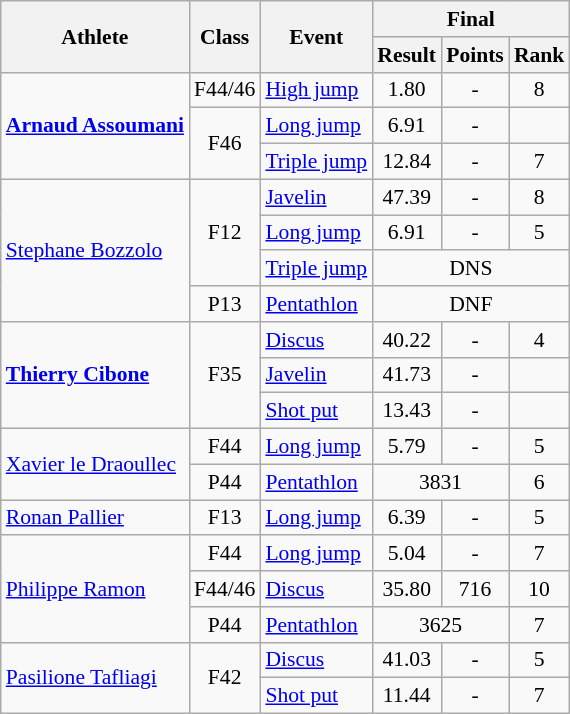<table class=wikitable style="font-size:90%">
<tr>
<th rowspan="2">Athlete</th>
<th rowspan="2">Class</th>
<th rowspan="2">Event</th>
<th colspan="3">Final</th>
</tr>
<tr>
<th>Result</th>
<th>Points</th>
<th>Rank</th>
</tr>
<tr>
<td rowspan="3"><strong><a href='#'>Arnaud Assoumani</a></strong></td>
<td style="text-align:center;">F44/46</td>
<td><a href='#'>High jump</a></td>
<td style="text-align:center;">1.80</td>
<td style="text-align:center;">-</td>
<td style="text-align:center;">8</td>
</tr>
<tr>
<td rowspan="2" style="text-align:center;">F46</td>
<td><a href='#'>Long jump</a></td>
<td style="text-align:center;">6.91</td>
<td style="text-align:center;">-</td>
<td style="text-align:center;"></td>
</tr>
<tr>
<td><a href='#'>Triple jump</a></td>
<td style="text-align:center;">12.84</td>
<td style="text-align:center;">-</td>
<td style="text-align:center;">7</td>
</tr>
<tr>
<td rowspan="4"><a href='#'>Stephane Bozzolo</a></td>
<td rowspan="3" style="text-align:center;">F12</td>
<td><a href='#'>Javelin</a></td>
<td style="text-align:center;">47.39</td>
<td style="text-align:center;">-</td>
<td style="text-align:center;">8</td>
</tr>
<tr>
<td><a href='#'>Long jump</a></td>
<td style="text-align:center;">6.91</td>
<td style="text-align:center;">-</td>
<td style="text-align:center;">5</td>
</tr>
<tr>
<td><a href='#'>Triple jump</a></td>
<td style="text-align:center;" colspan="3">DNS</td>
</tr>
<tr>
<td style="text-align:center;">P13</td>
<td><a href='#'>Pentathlon</a></td>
<td style="text-align:center;" colspan="3">DNF</td>
</tr>
<tr>
<td rowspan="3"><strong><a href='#'>Thierry Cibone</a></strong></td>
<td rowspan="3" style="text-align:center;">F35</td>
<td><a href='#'>Discus</a></td>
<td style="text-align:center;">40.22</td>
<td style="text-align:center;">-</td>
<td style="text-align:center;">4</td>
</tr>
<tr>
<td><a href='#'>Javelin</a></td>
<td style="text-align:center;">41.73</td>
<td style="text-align:center;">-</td>
<td style="text-align:center;"></td>
</tr>
<tr>
<td><a href='#'>Shot put</a></td>
<td style="text-align:center;">13.43</td>
<td style="text-align:center;">-</td>
<td style="text-align:center;"></td>
</tr>
<tr>
<td rowspan="2"><a href='#'>Xavier le Draoullec</a></td>
<td style="text-align:center;">F44</td>
<td><a href='#'>Long jump</a></td>
<td style="text-align:center;">5.79</td>
<td style="text-align:center;">-</td>
<td style="text-align:center;">5</td>
</tr>
<tr>
<td style="text-align:center;">P44</td>
<td><a href='#'>Pentathlon</a></td>
<td style="text-align:center;" colspan="2">3831</td>
<td style="text-align:center;">6</td>
</tr>
<tr>
<td><a href='#'>Ronan Pallier</a></td>
<td style="text-align:center;">F13</td>
<td><a href='#'>Long jump</a></td>
<td style="text-align:center;">6.39</td>
<td style="text-align:center;">-</td>
<td style="text-align:center;">5</td>
</tr>
<tr>
<td rowspan="3"><a href='#'>Philippe Ramon</a></td>
<td style="text-align:center;">F44</td>
<td><a href='#'>Long jump</a></td>
<td style="text-align:center;">5.04</td>
<td style="text-align:center;">-</td>
<td style="text-align:center;">7</td>
</tr>
<tr>
<td style="text-align:center;">F44/46</td>
<td><a href='#'>Discus</a></td>
<td style="text-align:center;">35.80</td>
<td style="text-align:center;">716</td>
<td style="text-align:center;">10</td>
</tr>
<tr>
<td style="text-align:center;">P44</td>
<td><a href='#'>Pentathlon</a></td>
<td style="text-align:center;" colspan="2">3625</td>
<td style="text-align:center;">7</td>
</tr>
<tr>
<td rowspan="2"><a href='#'>Pasilione Tafliagi</a></td>
<td rowspan="2" style="text-align:center;">F42</td>
<td><a href='#'>Discus</a></td>
<td style="text-align:center;">41.03</td>
<td style="text-align:center;">-</td>
<td style="text-align:center;">5</td>
</tr>
<tr>
<td><a href='#'>Shot put</a></td>
<td style="text-align:center;">11.44</td>
<td style="text-align:center;">-</td>
<td style="text-align:center;">7</td>
</tr>
</table>
